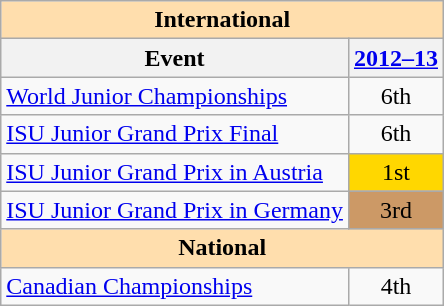<table class="wikitable" style="text-align:center">
<tr>
<th style="background-color: #ffdead; " colspan=2 align=center><strong>International</strong></th>
</tr>
<tr>
<th>Event</th>
<th><a href='#'>2012–13</a></th>
</tr>
<tr>
<td align=left><a href='#'>World Junior Championships</a></td>
<td>6th</td>
</tr>
<tr>
<td align=left><a href='#'>ISU Junior Grand Prix Final</a></td>
<td>6th</td>
</tr>
<tr>
<td align=left><a href='#'>ISU Junior Grand Prix in Austria</a></td>
<td bgcolor=gold>1st</td>
</tr>
<tr>
<td align=left><a href='#'>ISU Junior Grand Prix in Germany</a></td>
<td bgcolor=cc9966>3rd</td>
</tr>
<tr>
<th style="background-color: #ffdead; " colspan=2 align=center><strong>National</strong></th>
</tr>
<tr>
<td align=left><a href='#'>Canadian Championships</a></td>
<td>4th</td>
</tr>
</table>
